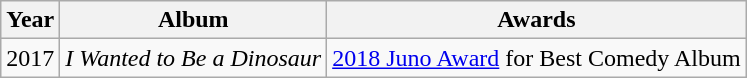<table class="wikitable">
<tr>
<th>Year</th>
<th>Album</th>
<th>Awards</th>
</tr>
<tr>
<td>2017</td>
<td><em>I Wanted to Be a Dinosaur</em></td>
<td><a href='#'>2018 Juno Award</a> for Best Comedy Album</td>
</tr>
</table>
